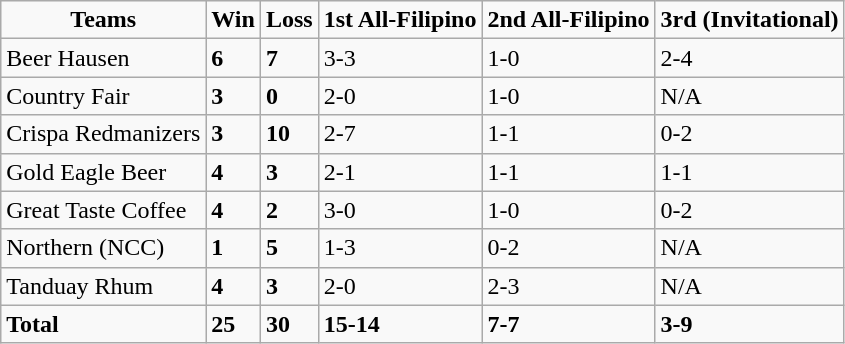<table class=wikitable sortable>
<tr align=center>
<td><strong>Teams</strong></td>
<td><strong>Win</strong></td>
<td><strong>Loss</strong></td>
<td><strong>1st All-Filipino</strong></td>
<td><strong>2nd All-Filipino</strong></td>
<td><strong>3rd (Invitational)</strong></td>
</tr>
<tr>
<td>Beer Hausen</td>
<td><strong>6</strong></td>
<td><strong>7</strong></td>
<td>3-3</td>
<td>1-0</td>
<td>2-4</td>
</tr>
<tr>
<td>Country Fair</td>
<td><strong>3</strong></td>
<td><strong>0</strong></td>
<td>2-0</td>
<td>1-0</td>
<td>N/A</td>
</tr>
<tr>
<td>Crispa Redmanizers</td>
<td><strong>3</strong></td>
<td><strong>10</strong></td>
<td>2-7</td>
<td>1-1</td>
<td>0-2</td>
</tr>
<tr>
<td>Gold Eagle Beer</td>
<td><strong>4</strong></td>
<td><strong>3</strong></td>
<td>2-1</td>
<td>1-1</td>
<td>1-1</td>
</tr>
<tr>
<td>Great Taste Coffee</td>
<td><strong>4</strong></td>
<td><strong>2</strong></td>
<td>3-0</td>
<td>1-0</td>
<td>0-2</td>
</tr>
<tr>
<td>Northern (NCC)</td>
<td><strong>1</strong></td>
<td><strong>5</strong></td>
<td>1-3</td>
<td>0-2</td>
<td>N/A</td>
</tr>
<tr>
<td>Tanduay Rhum</td>
<td><strong>4</strong></td>
<td><strong>3</strong></td>
<td>2-0</td>
<td>2-3</td>
<td>N/A</td>
</tr>
<tr>
<td><strong>Total</strong></td>
<td><strong>25</strong></td>
<td><strong>30</strong></td>
<td><strong>15-14</strong></td>
<td><strong>7-7</strong></td>
<td><strong>3-9</strong></td>
</tr>
</table>
